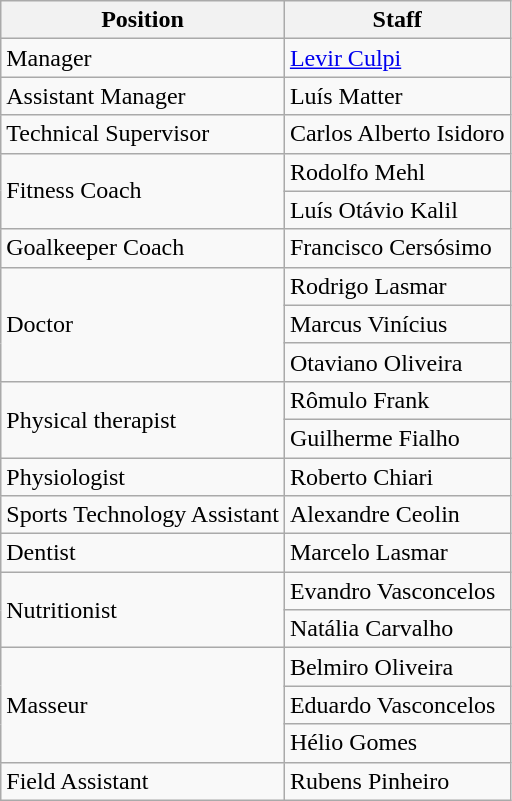<table class="wikitable">
<tr>
<th>Position</th>
<th>Staff</th>
</tr>
<tr>
<td>Manager</td>
<td><a href='#'>Levir Culpi</a></td>
</tr>
<tr>
<td>Assistant Manager</td>
<td>Luís Matter</td>
</tr>
<tr>
<td>Technical Supervisor</td>
<td>Carlos Alberto Isidoro</td>
</tr>
<tr>
<td rowspan=2>Fitness Coach</td>
<td>Rodolfo Mehl</td>
</tr>
<tr>
<td>Luís Otávio Kalil</td>
</tr>
<tr>
<td>Goalkeeper Coach</td>
<td>Francisco Cersósimo</td>
</tr>
<tr>
<td rowspan=3>Doctor</td>
<td>Rodrigo Lasmar</td>
</tr>
<tr>
<td>Marcus Vinícius</td>
</tr>
<tr>
<td>Otaviano Oliveira</td>
</tr>
<tr>
<td rowspan=2>Physical therapist</td>
<td>Rômulo Frank</td>
</tr>
<tr>
<td>Guilherme Fialho</td>
</tr>
<tr>
<td>Physiologist</td>
<td>Roberto Chiari</td>
</tr>
<tr>
<td>Sports Technology Assistant</td>
<td>Alexandre Ceolin</td>
</tr>
<tr>
<td>Dentist</td>
<td>Marcelo Lasmar</td>
</tr>
<tr>
<td rowspan=2>Nutritionist</td>
<td>Evandro Vasconcelos</td>
</tr>
<tr>
<td>Natália Carvalho</td>
</tr>
<tr>
<td rowspan=3>Masseur</td>
<td>Belmiro Oliveira</td>
</tr>
<tr>
<td>Eduardo Vasconcelos</td>
</tr>
<tr>
<td>Hélio Gomes</td>
</tr>
<tr>
<td>Field Assistant</td>
<td>Rubens Pinheiro</td>
</tr>
</table>
